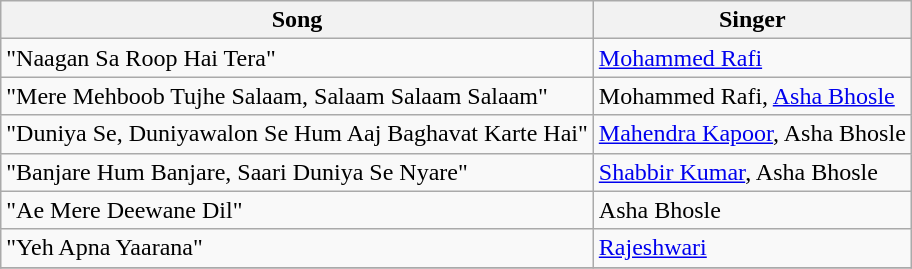<table class="wikitable">
<tr>
<th>Song</th>
<th>Singer</th>
</tr>
<tr>
<td>"Naagan Sa Roop Hai Tera"</td>
<td><a href='#'>Mohammed Rafi</a></td>
</tr>
<tr>
<td>"Mere Mehboob Tujhe Salaam, Salaam Salaam Salaam"</td>
<td>Mohammed Rafi, <a href='#'>Asha Bhosle</a></td>
</tr>
<tr>
<td>"Duniya Se, Duniyawalon Se Hum Aaj Baghavat Karte Hai"</td>
<td><a href='#'>Mahendra Kapoor</a>, Asha Bhosle</td>
</tr>
<tr>
<td>"Banjare Hum Banjare, Saari Duniya Se Nyare"</td>
<td><a href='#'>Shabbir Kumar</a>, Asha Bhosle</td>
</tr>
<tr>
<td>"Ae Mere Deewane Dil"</td>
<td>Asha Bhosle</td>
</tr>
<tr>
<td>"Yeh Apna Yaarana"</td>
<td><a href='#'>Rajeshwari</a></td>
</tr>
<tr>
</tr>
</table>
